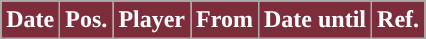<table class="wikitable plainrowheaders sortable">
<tr>
<th style="background:#7C2C3B; color:#FFFFFF; ">Date</th>
<th style="background:#7C2C3B; color:#FFFFFF; ">Pos.</th>
<th style="background:#7C2C3B; color:#FFFFFF; ">Player</th>
<th style="background:#7C2C3B; color:#FFFFFF; ">From</th>
<th style="background:#7C2C3B; color:#FFFFFF; ">Date until</th>
<th style="background:#7C2C3B; color:#FFFFFF; ">Ref.</th>
</tr>
</table>
